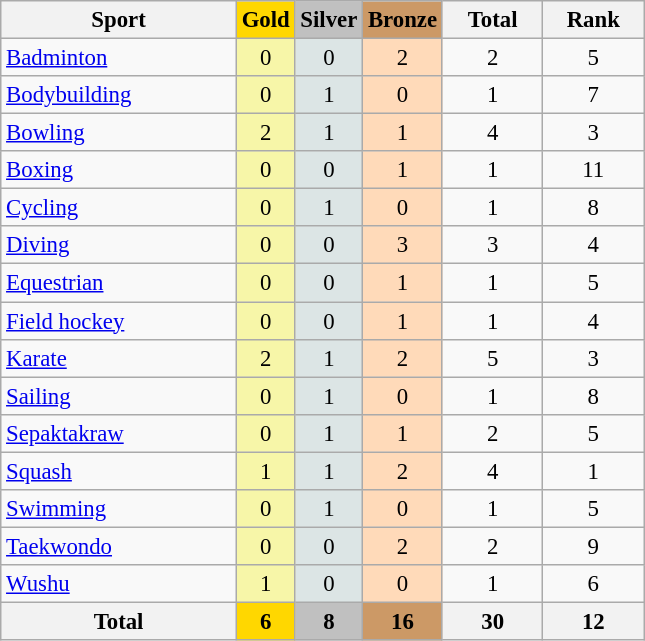<table class="wikitable sortable" style="text-align:center; font-size:95%">
<tr>
<th width=150>Sport</th>
<th style="background-color:gold; width=60;">Gold</th>
<th style="background-color:silver; width=60;">Silver</th>
<th style="background-color:#cc9966; width=60;">Bronze</th>
<th width=60>Total</th>
<th width=60>Rank</th>
</tr>
<tr>
<td align=left> <a href='#'>Badminton</a></td>
<td bgcolor=#f7f6a8>0</td>
<td bgcolor=#dce5e5>0</td>
<td bgcolor=#ffdab9>2</td>
<td>2</td>
<td>5</td>
</tr>
<tr>
<td align=left> <a href='#'>Bodybuilding</a></td>
<td bgcolor=#f7f6a8>0</td>
<td bgcolor=#dce5e5>1</td>
<td bgcolor=#ffdab9>0</td>
<td>1</td>
<td>7</td>
</tr>
<tr>
<td align=left> <a href='#'>Bowling</a></td>
<td bgcolor=#f7f6a8>2</td>
<td bgcolor=#dce5e5>1</td>
<td bgcolor=#ffdab9>1</td>
<td>4</td>
<td>3</td>
</tr>
<tr>
<td align=left> <a href='#'>Boxing</a></td>
<td bgcolor=#f7f6a8>0</td>
<td bgcolor=#dce5e5>0</td>
<td bgcolor=#ffdab9>1</td>
<td>1</td>
<td>11</td>
</tr>
<tr>
<td align=left> <a href='#'>Cycling</a></td>
<td bgcolor=#f7f6a8>0</td>
<td bgcolor=#dce5e5>1</td>
<td bgcolor=#ffdab9>0</td>
<td>1</td>
<td>8</td>
</tr>
<tr>
<td align=left> <a href='#'>Diving</a></td>
<td bgcolor=#f7f6a8>0</td>
<td bgcolor=#dce5e5>0</td>
<td bgcolor=#ffdab9>3</td>
<td>3</td>
<td>4</td>
</tr>
<tr>
<td align=left> <a href='#'>Equestrian</a></td>
<td bgcolor=#f7f6a8>0</td>
<td bgcolor=#dce5e5>0</td>
<td bgcolor=#ffdab9>1</td>
<td>1</td>
<td>5</td>
</tr>
<tr>
<td align=left> <a href='#'>Field hockey</a></td>
<td bgcolor=#f7f6a8>0</td>
<td bgcolor=#dce5e5>0</td>
<td bgcolor=#ffdab9>1</td>
<td>1</td>
<td>4</td>
</tr>
<tr>
<td align=left> <a href='#'>Karate</a></td>
<td bgcolor=#f7f6a8>2</td>
<td bgcolor=#dce5e5>1</td>
<td bgcolor=#ffdab9>2</td>
<td>5</td>
<td>3</td>
</tr>
<tr>
<td align=left> <a href='#'>Sailing</a></td>
<td bgcolor=#f7f6a8>0</td>
<td bgcolor=#dce5e5>1</td>
<td bgcolor=#ffdab9>0</td>
<td>1</td>
<td>8</td>
</tr>
<tr>
<td align=left> <a href='#'>Sepaktakraw</a></td>
<td bgcolor=#f7f6a8>0</td>
<td bgcolor=#dce5e5>1</td>
<td bgcolor=#ffdab9>1</td>
<td>2</td>
<td>5</td>
</tr>
<tr>
<td align=left> <a href='#'>Squash</a></td>
<td bgcolor=#f7f6a8>1</td>
<td bgcolor=#dce5e5>1</td>
<td bgcolor=#ffdab9>2</td>
<td>4</td>
<td>1</td>
</tr>
<tr>
<td align=left> <a href='#'>Swimming</a></td>
<td bgcolor=#f7f6a8>0</td>
<td bgcolor=#dce5e5>1</td>
<td bgcolor=#ffdab9>0</td>
<td>1</td>
<td>5</td>
</tr>
<tr>
<td align=left> <a href='#'>Taekwondo</a></td>
<td bgcolor=#f7f6a8>0</td>
<td bgcolor=#dce5e5>0</td>
<td bgcolor=#ffdab9>2</td>
<td>2</td>
<td>9</td>
</tr>
<tr>
<td align=left> <a href='#'>Wushu</a></td>
<td bgcolor=#f7f6a8>1</td>
<td bgcolor=#dce5e5>0</td>
<td bgcolor=#ffdab9>0</td>
<td>1</td>
<td>6</td>
</tr>
<tr>
<th>Total</th>
<th style="background-color:gold; width=60;">6</th>
<th style="background-color:silver; width=60;">8</th>
<th style="background-color:#cc9966; width=60;">16</th>
<th>30</th>
<th>12</th>
</tr>
</table>
